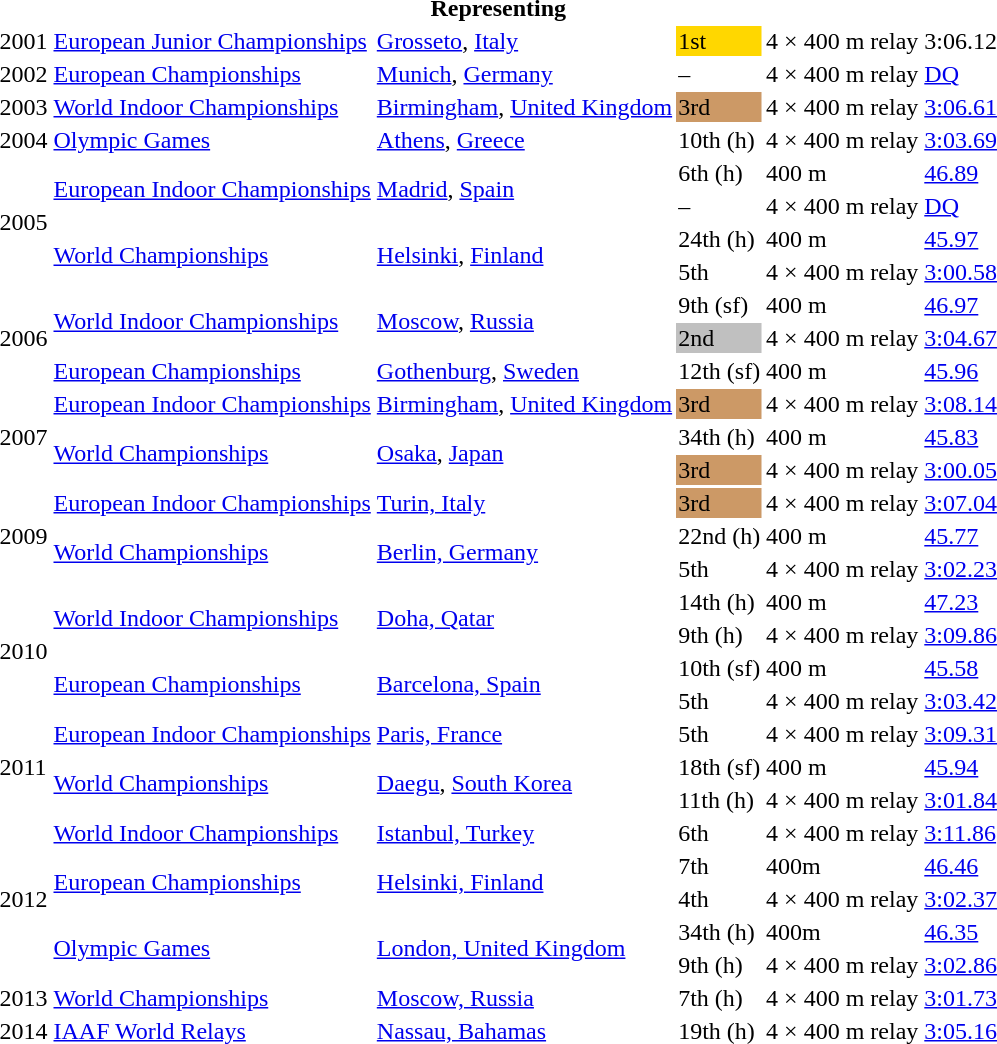<table>
<tr>
<th colspan="6">Representing </th>
</tr>
<tr>
<td>2001</td>
<td><a href='#'>European Junior Championships</a></td>
<td><a href='#'>Grosseto</a>, <a href='#'>Italy</a></td>
<td bgcolor="gold">1st</td>
<td>4 × 400 m relay</td>
<td>3:06.12</td>
</tr>
<tr>
<td>2002</td>
<td><a href='#'>European Championships</a></td>
<td><a href='#'>Munich</a>, <a href='#'>Germany</a></td>
<td>–</td>
<td>4 × 400 m relay</td>
<td><a href='#'>DQ</a></td>
</tr>
<tr>
<td>2003</td>
<td><a href='#'>World Indoor Championships</a></td>
<td><a href='#'>Birmingham</a>, <a href='#'>United Kingdom</a></td>
<td bgcolor="cc9966">3rd </td>
<td>4 × 400 m relay</td>
<td><a href='#'>3:06.61</a></td>
</tr>
<tr>
<td>2004</td>
<td><a href='#'>Olympic Games</a></td>
<td><a href='#'>Athens</a>, <a href='#'>Greece</a></td>
<td>10th (h)</td>
<td>4 × 400 m relay</td>
<td><a href='#'>3:03.69</a></td>
</tr>
<tr>
<td rowspan=4>2005</td>
<td rowspan=2><a href='#'>European Indoor Championships</a></td>
<td rowspan=2><a href='#'>Madrid</a>, <a href='#'>Spain</a></td>
<td>6th (h)</td>
<td>400 m</td>
<td><a href='#'>46.89</a></td>
</tr>
<tr>
<td>–</td>
<td>4 × 400 m relay</td>
<td><a href='#'>DQ</a></td>
</tr>
<tr>
<td rowspan=2><a href='#'>World Championships</a></td>
<td rowspan=2><a href='#'>Helsinki</a>, <a href='#'>Finland</a></td>
<td>24th (h)</td>
<td>400 m</td>
<td><a href='#'>45.97</a></td>
</tr>
<tr>
<td>5th</td>
<td>4 × 400 m relay</td>
<td><a href='#'>3:00.58</a></td>
</tr>
<tr>
<td rowspan=3>2006</td>
<td rowspan=2><a href='#'>World Indoor Championships</a></td>
<td rowspan=2><a href='#'>Moscow</a>, <a href='#'>Russia</a></td>
<td>9th (sf)</td>
<td>400 m</td>
<td><a href='#'>46.97</a></td>
</tr>
<tr>
<td bgcolor="silver">2nd</td>
<td>4 × 400 m relay</td>
<td><a href='#'>3:04.67</a></td>
</tr>
<tr>
<td><a href='#'>European Championships</a></td>
<td><a href='#'>Gothenburg</a>, <a href='#'>Sweden</a></td>
<td>12th (sf)</td>
<td>400 m</td>
<td><a href='#'>45.96</a></td>
</tr>
<tr>
<td rowspan=3>2007</td>
<td><a href='#'>European Indoor Championships</a></td>
<td><a href='#'>Birmingham</a>, <a href='#'>United Kingdom</a></td>
<td bgcolor="cc9966">3rd</td>
<td>4 × 400 m relay</td>
<td><a href='#'>3:08.14</a></td>
</tr>
<tr>
<td rowspan=2><a href='#'>World Championships</a></td>
<td rowspan=2><a href='#'>Osaka</a>, <a href='#'>Japan</a></td>
<td>34th (h)</td>
<td>400 m</td>
<td><a href='#'>45.83</a></td>
</tr>
<tr>
<td bgcolor="cc9966">3rd</td>
<td>4 × 400 m relay</td>
<td><a href='#'>3:00.05</a></td>
</tr>
<tr>
<td rowspan=3>2009</td>
<td><a href='#'>European Indoor Championships</a></td>
<td><a href='#'>Turin, Italy</a></td>
<td bgcolor="cc9966">3rd</td>
<td>4 × 400 m relay</td>
<td><a href='#'>3:07.04</a></td>
</tr>
<tr>
<td rowspan=2><a href='#'>World Championships</a></td>
<td rowspan=2><a href='#'>Berlin, Germany</a></td>
<td>22nd (h)</td>
<td>400 m</td>
<td><a href='#'>45.77</a></td>
</tr>
<tr>
<td>5th</td>
<td>4 × 400 m relay</td>
<td><a href='#'>3:02.23</a></td>
</tr>
<tr>
<td rowspan=4>2010</td>
<td rowspan=2><a href='#'>World Indoor Championships</a></td>
<td rowspan=2><a href='#'>Doha, Qatar</a></td>
<td>14th (h)</td>
<td>400 m</td>
<td><a href='#'>47.23</a></td>
</tr>
<tr>
<td>9th (h)</td>
<td>4 × 400 m relay</td>
<td><a href='#'>3:09.86</a></td>
</tr>
<tr>
<td rowspan=2><a href='#'>European Championships</a></td>
<td rowspan=2><a href='#'>Barcelona, Spain</a></td>
<td>10th (sf)</td>
<td>400 m</td>
<td><a href='#'>45.58</a></td>
</tr>
<tr>
<td>5th</td>
<td>4 × 400 m relay</td>
<td><a href='#'>3:03.42</a></td>
</tr>
<tr>
<td rowspan=3>2011</td>
<td><a href='#'>European Indoor Championships</a></td>
<td><a href='#'>Paris, France</a></td>
<td>5th</td>
<td>4 × 400 m relay</td>
<td><a href='#'>3:09.31</a></td>
</tr>
<tr>
<td rowspan=2><a href='#'>World Championships</a></td>
<td rowspan=2><a href='#'>Daegu</a>, <a href='#'>South Korea</a></td>
<td>18th (sf)</td>
<td>400 m</td>
<td><a href='#'>45.94</a></td>
</tr>
<tr>
<td>11th (h)</td>
<td>4 × 400 m relay</td>
<td><a href='#'>3:01.84</a></td>
</tr>
<tr>
<td rowspan=5>2012</td>
<td><a href='#'>World Indoor Championships</a></td>
<td><a href='#'>Istanbul, Turkey</a></td>
<td>6th</td>
<td>4 × 400 m relay</td>
<td><a href='#'>3:11.86</a></td>
</tr>
<tr>
<td rowspan=2><a href='#'>European Championships</a></td>
<td rowspan=2><a href='#'>Helsinki, Finland</a></td>
<td>7th</td>
<td>400m</td>
<td><a href='#'>46.46</a></td>
</tr>
<tr>
<td>4th</td>
<td>4 × 400 m relay</td>
<td><a href='#'>3:02.37</a></td>
</tr>
<tr>
<td rowspan=2><a href='#'>Olympic Games</a></td>
<td rowspan=2><a href='#'>London, United Kingdom</a></td>
<td>34th (h)</td>
<td>400m</td>
<td><a href='#'>46.35</a></td>
</tr>
<tr>
<td>9th (h)</td>
<td>4 × 400 m relay</td>
<td><a href='#'>3:02.86</a></td>
</tr>
<tr>
<td>2013</td>
<td><a href='#'>World Championships</a></td>
<td><a href='#'>Moscow, Russia</a></td>
<td>7th (h)</td>
<td>4 × 400 m relay</td>
<td><a href='#'>3:01.73</a></td>
</tr>
<tr>
<td>2014</td>
<td><a href='#'>IAAF World Relays</a></td>
<td><a href='#'>Nassau, Bahamas</a></td>
<td>19th (h)</td>
<td>4 × 400 m relay</td>
<td><a href='#'>3:05.16</a></td>
</tr>
</table>
